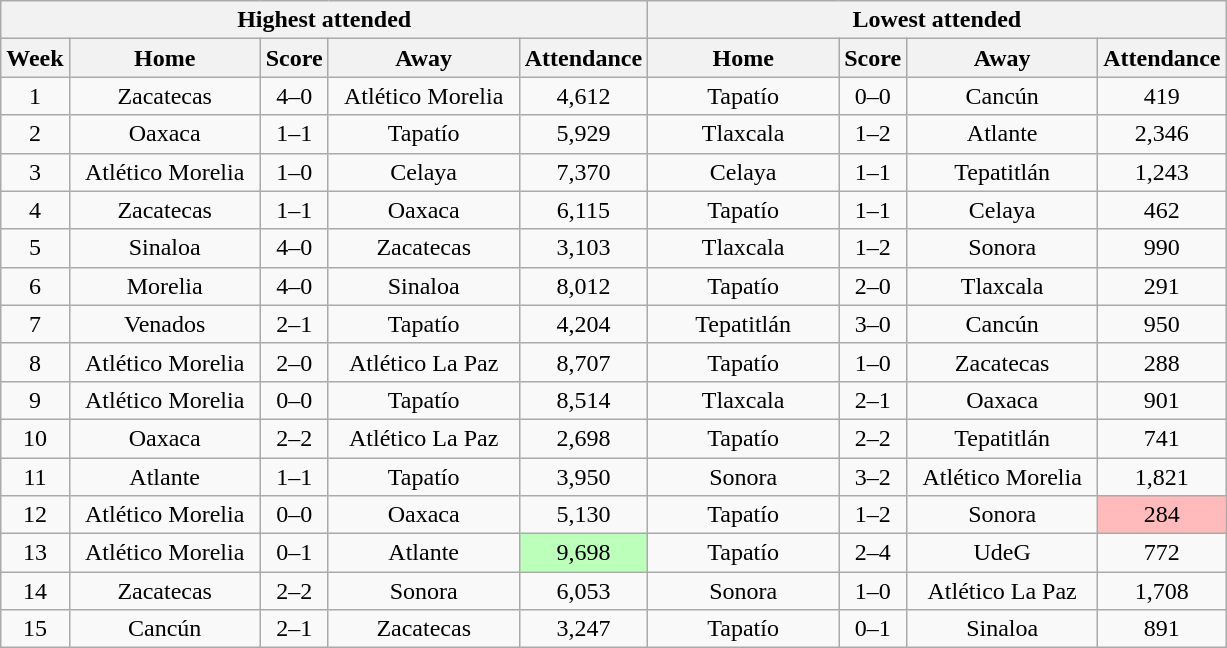<table class="wikitable" style="text-align:center">
<tr>
<th colspan=5>Highest attended</th>
<th colspan=4>Lowest attended</th>
</tr>
<tr>
<th>Week</th>
<th class="unsortable" width=120>Home</th>
<th>Score</th>
<th class="unsortable" width=120>Away</th>
<th>Attendance</th>
<th class="unsortable" width=120>Home</th>
<th>Score</th>
<th class="unsortable" width=120>Away</th>
<th>Attendance</th>
</tr>
<tr>
<td>1</td>
<td>Zacatecas</td>
<td>4–0</td>
<td>Atlético Morelia</td>
<td>4,612</td>
<td>Tapatío</td>
<td>0–0</td>
<td>Cancún</td>
<td>419</td>
</tr>
<tr>
<td>2</td>
<td>Oaxaca</td>
<td>1–1</td>
<td>Tapatío</td>
<td>5,929</td>
<td>Tlaxcala</td>
<td>1–2</td>
<td>Atlante</td>
<td>2,346</td>
</tr>
<tr>
<td>3</td>
<td>Atlético Morelia</td>
<td>1–0</td>
<td>Celaya</td>
<td>7,370</td>
<td>Celaya</td>
<td>1–1</td>
<td>Tepatitlán</td>
<td>1,243</td>
</tr>
<tr>
<td>4</td>
<td>Zacatecas</td>
<td>1–1</td>
<td>Oaxaca</td>
<td>6,115</td>
<td>Tapatío</td>
<td>1–1</td>
<td>Celaya</td>
<td>462</td>
</tr>
<tr>
<td>5</td>
<td>Sinaloa</td>
<td>4–0</td>
<td>Zacatecas</td>
<td>3,103</td>
<td>Tlaxcala</td>
<td>1–2</td>
<td>Sonora</td>
<td>990</td>
</tr>
<tr>
<td>6</td>
<td>Morelia</td>
<td>4–0</td>
<td>Sinaloa</td>
<td>8,012</td>
<td>Tapatío</td>
<td>2–0</td>
<td>Tlaxcala</td>
<td>291</td>
</tr>
<tr>
<td>7</td>
<td>Venados</td>
<td>2–1</td>
<td>Tapatío</td>
<td>4,204</td>
<td>Tepatitlán</td>
<td>3–0</td>
<td>Cancún</td>
<td>950</td>
</tr>
<tr>
<td>8</td>
<td>Atlético Morelia</td>
<td>2–0</td>
<td>Atlético La Paz</td>
<td>8,707</td>
<td>Tapatío</td>
<td>1–0</td>
<td>Zacatecas</td>
<td>288</td>
</tr>
<tr>
<td>9</td>
<td>Atlético Morelia</td>
<td>0–0</td>
<td>Tapatío</td>
<td>8,514</td>
<td>Tlaxcala</td>
<td>2–1</td>
<td>Oaxaca</td>
<td>901</td>
</tr>
<tr>
<td>10</td>
<td>Oaxaca</td>
<td>2–2</td>
<td>Atlético La Paz</td>
<td>2,698</td>
<td>Tapatío</td>
<td>2–2</td>
<td>Tepatitlán</td>
<td>741</td>
</tr>
<tr>
<td>11</td>
<td>Atlante</td>
<td>1–1</td>
<td>Tapatío</td>
<td>3,950</td>
<td>Sonora</td>
<td>3–2</td>
<td>Atlético Morelia</td>
<td>1,821</td>
</tr>
<tr>
<td>12</td>
<td>Atlético Morelia</td>
<td>0–0</td>
<td>Oaxaca</td>
<td>5,130</td>
<td>Tapatío</td>
<td>1–2</td>
<td>Sonora</td>
<td bgcolor=FFBBBB>284</td>
</tr>
<tr>
<td>13</td>
<td>Atlético Morelia</td>
<td>0–1</td>
<td>Atlante</td>
<td bgcolor=BBFFBB>9,698</td>
<td>Tapatío</td>
<td>2–4</td>
<td>UdeG</td>
<td>772</td>
</tr>
<tr>
<td>14</td>
<td>Zacatecas</td>
<td>2–2</td>
<td>Sonora</td>
<td>6,053</td>
<td>Sonora</td>
<td>1–0</td>
<td>Atlético La Paz</td>
<td>1,708</td>
</tr>
<tr>
<td>15</td>
<td>Cancún</td>
<td>2–1</td>
<td>Zacatecas</td>
<td>3,247</td>
<td>Tapatío</td>
<td>0–1</td>
<td>Sinaloa</td>
<td>891</td>
</tr>
</table>
